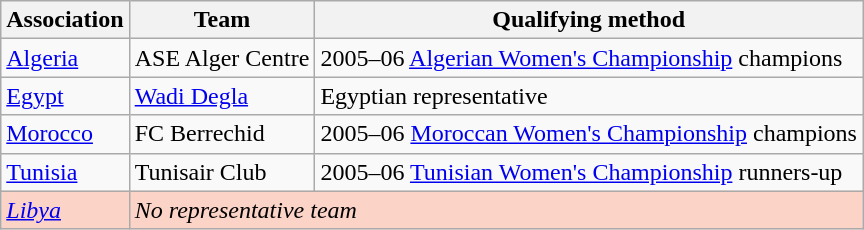<table class="wikitable">
<tr>
<th>Association</th>
<th>Team</th>
<th>Qualifying method</th>
</tr>
<tr>
<td> <a href='#'>Algeria</a></td>
<td>ASE Alger Centre</td>
<td>2005–06 <a href='#'>Algerian Women's Championship</a> champions</td>
</tr>
<tr>
<td> <a href='#'>Egypt</a></td>
<td><a href='#'>Wadi Degla</a></td>
<td>Egyptian representative</td>
</tr>
<tr>
<td> <a href='#'>Morocco</a></td>
<td>FC Berrechid</td>
<td>2005–06 <a href='#'>Moroccan Women's Championship</a> champions</td>
</tr>
<tr>
<td> <a href='#'>Tunisia</a></td>
<td>Tunisair Club</td>
<td>2005–06 <a href='#'>Tunisian Women's Championship</a> runners-up</td>
</tr>
<tr bgcolor=#fcd3c7>
<td> <em><a href='#'>Libya</a></em></td>
<td colspan=2><em>No representative team</em></td>
</tr>
</table>
